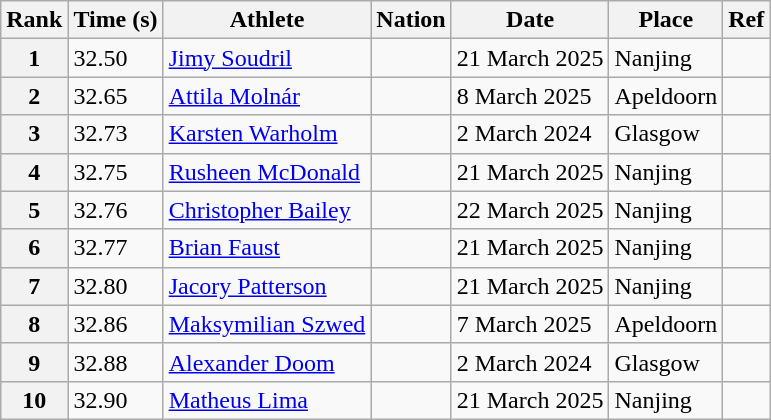<table class="wikitable">
<tr>
<th>Rank</th>
<th>Time (s)</th>
<th>Athlete</th>
<th>Nation</th>
<th>Date</th>
<th>Place</th>
<th>Ref</th>
</tr>
<tr>
<th>1</th>
<td>32.50</td>
<td><a href='#'>Jimy Soudril</a></td>
<td></td>
<td>21 March 2025</td>
<td>Nanjing</td>
<td></td>
</tr>
<tr>
<th>2</th>
<td>32.65</td>
<td><a href='#'>Attila Molnár</a></td>
<td></td>
<td>8 March 2025</td>
<td>Apeldoorn</td>
<td></td>
</tr>
<tr>
<th>3</th>
<td>32.73</td>
<td><a href='#'>Karsten Warholm</a></td>
<td></td>
<td>2 March 2024</td>
<td>Glasgow</td>
<td></td>
</tr>
<tr>
<th>4</th>
<td>32.75</td>
<td><a href='#'>Rusheen McDonald</a></td>
<td></td>
<td>21 March 2025</td>
<td>Nanjing</td>
<td></td>
</tr>
<tr>
<th>5</th>
<td>32.76</td>
<td><a href='#'>Christopher Bailey</a></td>
<td></td>
<td>22 March 2025</td>
<td>Nanjing</td>
<td></td>
</tr>
<tr>
<th>6</th>
<td>32.77</td>
<td><a href='#'>Brian Faust</a></td>
<td></td>
<td>21 March 2025</td>
<td>Nanjing</td>
<td></td>
</tr>
<tr>
<th>7</th>
<td>32.80</td>
<td><a href='#'>Jacory Patterson</a></td>
<td></td>
<td>21 March 2025</td>
<td>Nanjing</td>
<td></td>
</tr>
<tr>
<th>8</th>
<td>32.86</td>
<td><a href='#'>Maksymilian Szwed</a></td>
<td></td>
<td>7 March 2025</td>
<td>Apeldoorn</td>
<td></td>
</tr>
<tr>
<th>9</th>
<td>32.88</td>
<td><a href='#'>Alexander Doom</a></td>
<td></td>
<td>2 March 2024</td>
<td>Glasgow</td>
<td></td>
</tr>
<tr>
<th>10</th>
<td>32.90</td>
<td><a href='#'>Matheus Lima</a></td>
<td></td>
<td>21 March 2025</td>
<td>Nanjing</td>
<td></td>
</tr>
</table>
